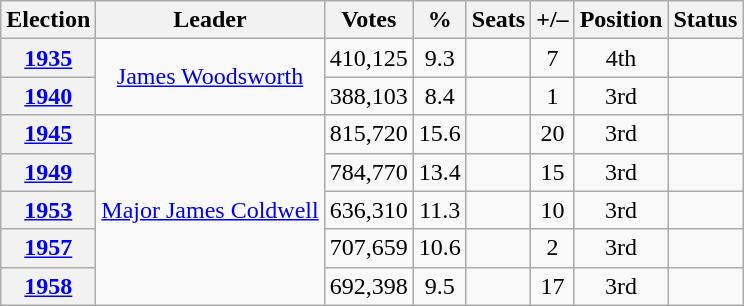<table class=wikitable style="text-align: center;">
<tr>
<th>Election</th>
<th>Leader</th>
<th>Votes</th>
<th>%</th>
<th>Seats</th>
<th>+/–</th>
<th>Position</th>
<th>Status</th>
</tr>
<tr>
<th><a href='#'>1935</a></th>
<td rowspan=2><a href='#'>James Woodsworth</a></td>
<td>410,125</td>
<td>9.3</td>
<td></td>
<td> 7</td>
<td> 4th</td>
<td></td>
</tr>
<tr>
<th><a href='#'>1940</a></th>
<td>388,103</td>
<td>8.4</td>
<td></td>
<td> 1</td>
<td> 3rd</td>
<td></td>
</tr>
<tr>
<th><a href='#'>1945</a></th>
<td rowspan=5><a href='#'>Major James Coldwell</a></td>
<td>815,720</td>
<td>15.6</td>
<td></td>
<td> 20</td>
<td> 3rd</td>
<td></td>
</tr>
<tr>
<th><a href='#'>1949</a></th>
<td>784,770</td>
<td>13.4</td>
<td></td>
<td> 15</td>
<td> 3rd</td>
<td></td>
</tr>
<tr>
<th><a href='#'>1953</a></th>
<td>636,310</td>
<td>11.3</td>
<td></td>
<td> 10</td>
<td> 3rd</td>
<td></td>
</tr>
<tr>
<th><a href='#'>1957</a></th>
<td>707,659</td>
<td>10.6</td>
<td></td>
<td> 2</td>
<td> 3rd</td>
<td></td>
</tr>
<tr>
<th><a href='#'>1958</a></th>
<td>692,398</td>
<td>9.5</td>
<td></td>
<td> 17</td>
<td> 3rd</td>
<td></td>
</tr>
</table>
